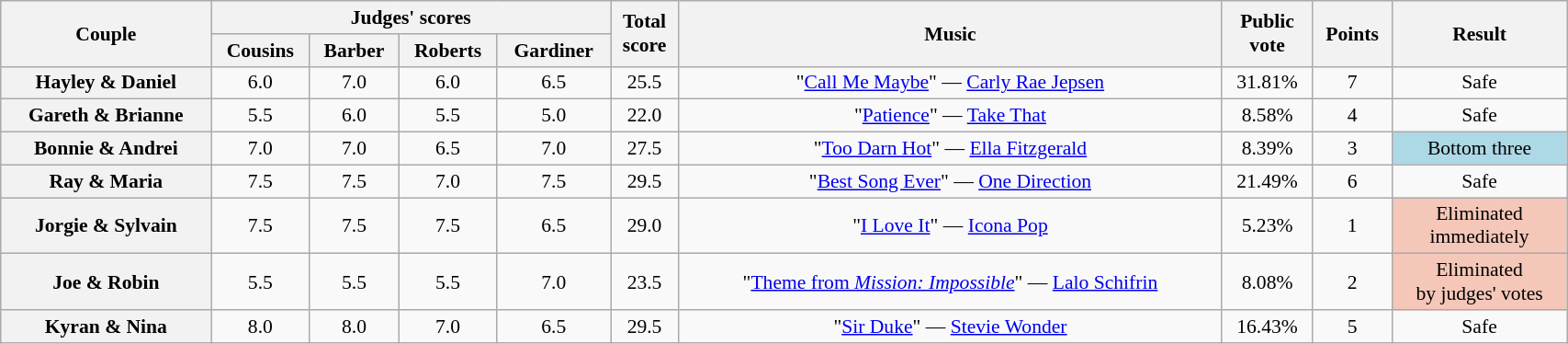<table class="wikitable sortable" style="text-align:center; font-size:90%; width: 90%">
<tr>
<th scope="col" rowspan=2>Couple</th>
<th scope="col" colspan=4 class="unsortable">Judges' scores</th>
<th scope="col" rowspan=2>Total<br>score</th>
<th scope="col" rowspan=2 class="unsortable">Music</th>
<th scope="col" rowspan=2>Public<br>vote</th>
<th scope="col" rowspan=2 class="unsortable">Points</th>
<th scope="col" rowspan=2 class="unsortable">Result</th>
</tr>
<tr>
<th class="unsortable">Cousins</th>
<th class="unsortable">Barber</th>
<th class="unsortable">Roberts</th>
<th class="unsortable">Gardiner</th>
</tr>
<tr>
<th scope="row">Hayley & Daniel</th>
<td>6.0</td>
<td>7.0</td>
<td>6.0</td>
<td>6.5</td>
<td>25.5</td>
<td>"<a href='#'>Call Me Maybe</a>" — <a href='#'>Carly Rae Jepsen</a></td>
<td>31.81%</td>
<td>7</td>
<td>Safe</td>
</tr>
<tr>
<th scope="row">Gareth & Brianne</th>
<td>5.5</td>
<td>6.0</td>
<td>5.5</td>
<td>5.0</td>
<td>22.0</td>
<td>"<a href='#'>Patience</a>" — <a href='#'>Take That</a></td>
<td>8.58%</td>
<td>4</td>
<td>Safe</td>
</tr>
<tr>
<th scope="row">Bonnie & Andrei</th>
<td>7.0</td>
<td>7.0</td>
<td>6.5</td>
<td>7.0</td>
<td>27.5</td>
<td>"<a href='#'>Too Darn Hot</a>" — <a href='#'>Ella Fitzgerald</a></td>
<td>8.39%</td>
<td>3</td>
<td bgcolor="lightblue">Bottom three</td>
</tr>
<tr>
<th scope="row">Ray & Maria</th>
<td>7.5</td>
<td>7.5</td>
<td>7.0</td>
<td>7.5</td>
<td>29.5</td>
<td>"<a href='#'>Best Song Ever</a>" — <a href='#'>One Direction</a></td>
<td>21.49%</td>
<td>6</td>
<td>Safe</td>
</tr>
<tr>
<th scope="row">Jorgie & Sylvain</th>
<td>7.5</td>
<td>7.5</td>
<td>7.5</td>
<td>6.5</td>
<td>29.0</td>
<td>"<a href='#'>I Love It</a>" — <a href='#'>Icona Pop</a></td>
<td>5.23%</td>
<td>1</td>
<td bgcolor="f4c7b8">Eliminated<br>immediately</td>
</tr>
<tr>
<th scope="row">Joe & Robin</th>
<td>5.5</td>
<td>5.5</td>
<td>5.5</td>
<td>7.0</td>
<td>23.5</td>
<td>"<a href='#'>Theme from <em>Mission: Impossible</em></a>" — <a href='#'>Lalo Schifrin</a></td>
<td>8.08%</td>
<td>2</td>
<td bgcolor="f4c7b8">Eliminated<br>by judges' votes</td>
</tr>
<tr>
<th scope="row">Kyran & Nina</th>
<td>8.0</td>
<td>8.0</td>
<td>7.0</td>
<td>6.5</td>
<td>29.5</td>
<td>"<a href='#'>Sir Duke</a>" — <a href='#'>Stevie Wonder</a></td>
<td>16.43%</td>
<td>5</td>
<td>Safe</td>
</tr>
</table>
